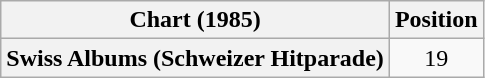<table class="wikitable plainrowheaders" style="text-align:center">
<tr>
<th scope="col">Chart (1985)</th>
<th scope="col">Position</th>
</tr>
<tr>
<th scope="row">Swiss Albums (Schweizer Hitparade)</th>
<td>19</td>
</tr>
</table>
